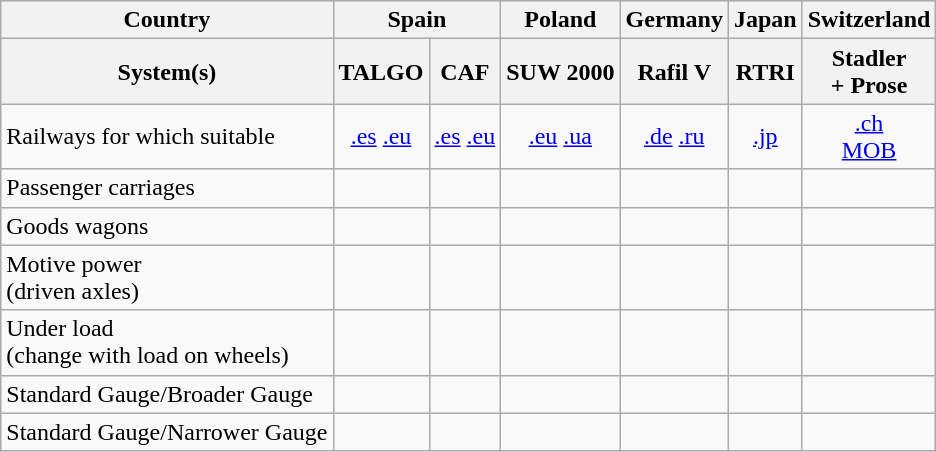<table class="wikitable" style="text-align:center">
<tr>
<th>Country</th>
<th colspan="2">Spain</th>
<th>Poland</th>
<th>Germany</th>
<th>Japan</th>
<th>Switzerland</th>
</tr>
<tr>
<th>System(s)</th>
<th>TALGO</th>
<th>CAF</th>
<th>SUW 2000</th>
<th>Rafil V</th>
<th>RTRI</th>
<th>Stadler <br> + Prose</th>
</tr>
<tr>
<td style="text-align:left">Railways for which suitable</td>
<td><a href='#'>.es</a> <a href='#'>.eu</a></td>
<td><a href='#'>.es</a> <a href='#'>.eu</a></td>
<td><a href='#'>.eu</a> <a href='#'>.ua</a></td>
<td><a href='#'>.de</a> <a href='#'>.ru</a></td>
<td><a href='#'>.jp</a></td>
<td><a href='#'>.ch</a> <br> <a href='#'>MOB</a></td>
</tr>
<tr>
<td style="text-align:left">Passenger carriages</td>
<td></td>
<td></td>
<td></td>
<td></td>
<td></td>
<td></td>
</tr>
<tr>
<td style="text-align:left">Goods wagons</td>
<td></td>
<td></td>
<td></td>
<td></td>
<td></td>
<td></td>
</tr>
<tr>
<td style="text-align:left">Motive power<br>(driven axles)</td>
<td></td>
<td></td>
<td></td>
<td></td>
<td></td>
<td></td>
</tr>
<tr>
<td style="text-align:left">Under load<br>(change with load on wheels)</td>
<td></td>
<td></td>
<td></td>
<td></td>
<td></td>
<td></td>
</tr>
<tr>
<td style="text-align:left">Standard Gauge/Broader Gauge <br></td>
<td></td>
<td></td>
<td></td>
<td></td>
<td></td>
<td></td>
</tr>
<tr>
<td style="text-align:left">Standard Gauge/Narrower Gauge <br></td>
<td></td>
<td></td>
<td></td>
<td></td>
<td></td>
<td></td>
</tr>
</table>
